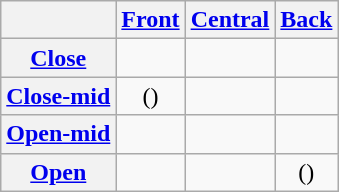<table class="wikitable" style="text-align: center">
<tr>
<th></th>
<th><a href='#'>Front</a></th>
<th><a href='#'>Central</a></th>
<th><a href='#'>Back</a></th>
</tr>
<tr>
<th><a href='#'>Close</a></th>
<td></td>
<td></td>
<td></td>
</tr>
<tr>
<th><a href='#'>Close-mid</a></th>
<td>()</td>
<td></td>
<td></td>
</tr>
<tr>
<th><a href='#'>Open-mid</a></th>
<td></td>
<td></td>
<td></td>
</tr>
<tr>
<th><a href='#'>Open</a></th>
<td></td>
<td></td>
<td>()</td>
</tr>
</table>
